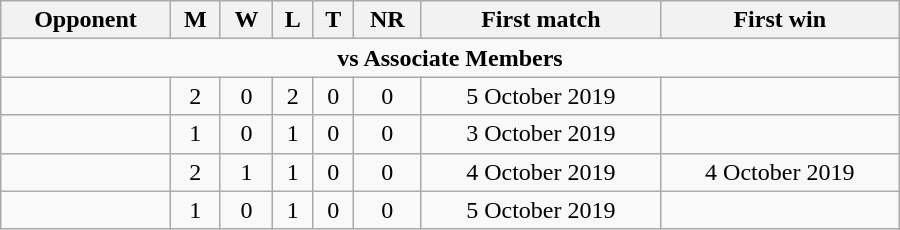<table class="wikitable" style="text-align: center; width: 600px;">
<tr>
<th>Opponent</th>
<th>M</th>
<th>W</th>
<th>L</th>
<th>T</th>
<th>NR</th>
<th>First match</th>
<th>First win</th>
</tr>
<tr>
<td colspan="8" style="text-align:center;"><strong>vs Associate Members</strong></td>
</tr>
<tr>
<td align=left></td>
<td>2</td>
<td>0</td>
<td>2</td>
<td>0</td>
<td>0</td>
<td>5 October 2019</td>
<td></td>
</tr>
<tr>
<td align=left></td>
<td>1</td>
<td>0</td>
<td>1</td>
<td>0</td>
<td>0</td>
<td>3 October 2019</td>
<td></td>
</tr>
<tr>
<td align=left></td>
<td>2</td>
<td>1</td>
<td>1</td>
<td>0</td>
<td>0</td>
<td>4 October 2019</td>
<td>4 October 2019</td>
</tr>
<tr>
<td align=left></td>
<td>1</td>
<td>0</td>
<td>1</td>
<td>0</td>
<td>0</td>
<td>5 October 2019</td>
<td></td>
</tr>
</table>
